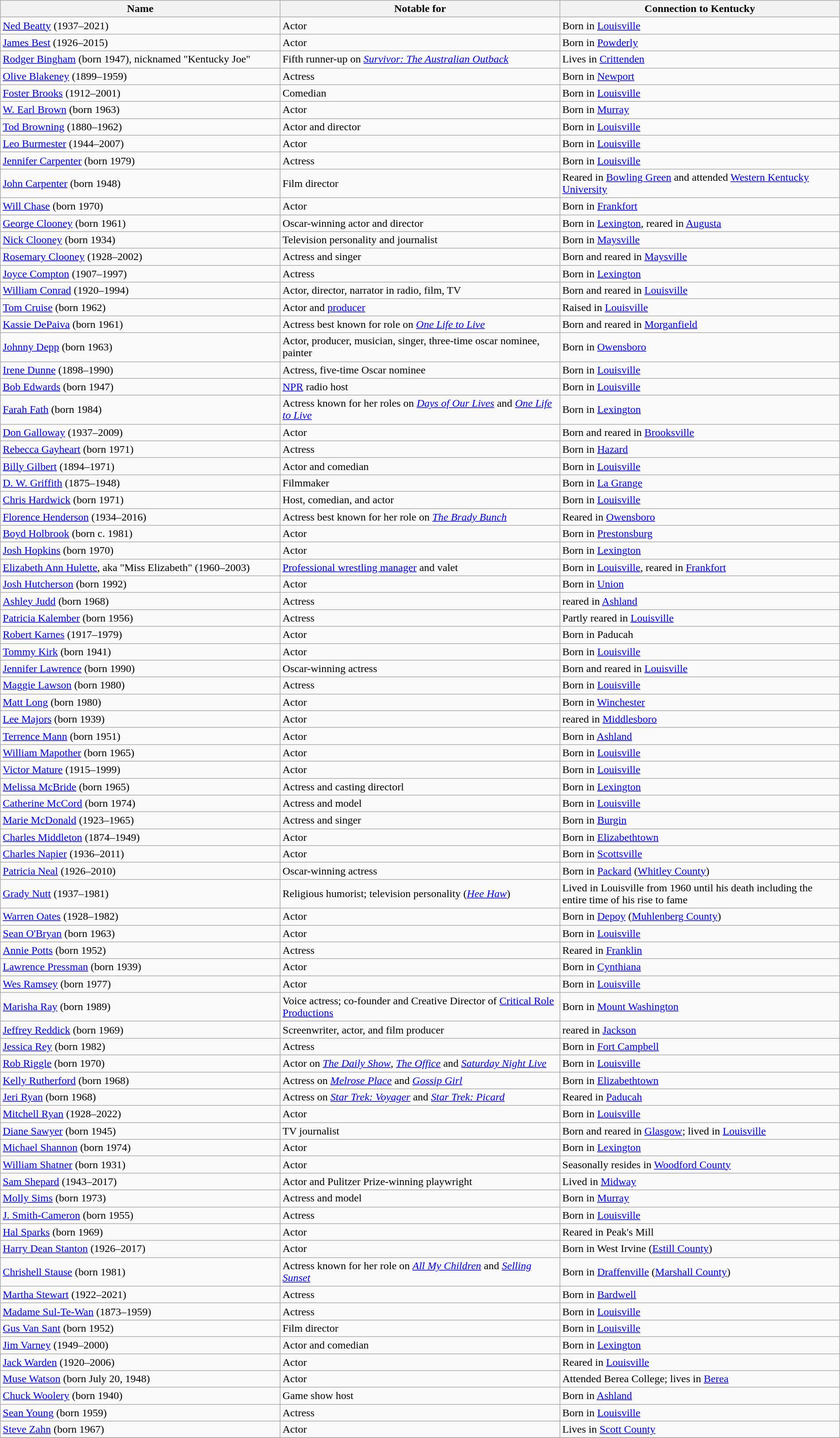<table class="wikitable" width=100%>
<tr>
<th width=33%>Name</th>
<th width=33%>Notable for</th>
<th width=33%>Connection to Kentucky</th>
</tr>
<tr>
<td><a href='#'>Ned Beatty</a> (1937–2021)</td>
<td>Actor</td>
<td>Born in <a href='#'>Louisville</a></td>
</tr>
<tr>
<td><a href='#'>James Best</a> (1926–2015)</td>
<td>Actor</td>
<td>Born in <a href='#'>Powderly</a></td>
</tr>
<tr>
<td><a href='#'>Rodger Bingham</a> (born 1947), nicknamed "Kentucky Joe"</td>
<td>Fifth runner-up on <em><a href='#'>Survivor: The Australian Outback</a></em></td>
<td>Lives in <a href='#'>Crittenden</a></td>
</tr>
<tr>
<td><a href='#'>Olive Blakeney</a> (1899–1959)</td>
<td>Actress</td>
<td>Born in <a href='#'>Newport</a></td>
</tr>
<tr>
<td><a href='#'>Foster Brooks</a> (1912–2001)</td>
<td>Comedian</td>
<td>Born in <a href='#'>Louisville</a></td>
</tr>
<tr>
<td><a href='#'>W. Earl Brown</a> (born 1963)</td>
<td>Actor</td>
<td>Born in <a href='#'>Murray</a></td>
</tr>
<tr>
<td><a href='#'>Tod Browning</a> (1880–1962)</td>
<td>Actor and director</td>
<td>Born in <a href='#'>Louisville</a></td>
</tr>
<tr>
<td><a href='#'>Leo Burmester</a> (1944–2007)</td>
<td>Actor</td>
<td>Born in <a href='#'>Louisville</a></td>
</tr>
<tr>
<td><a href='#'>Jennifer Carpenter</a> (born 1979)</td>
<td>Actress</td>
<td>Born in <a href='#'>Louisville</a></td>
</tr>
<tr>
<td><a href='#'>John Carpenter</a> (born 1948)</td>
<td>Film director</td>
<td>Reared in <a href='#'>Bowling Green</a> and attended <a href='#'>Western Kentucky University</a></td>
</tr>
<tr>
<td><a href='#'>Will Chase</a> (born 1970)</td>
<td>Actor</td>
<td>Born in <a href='#'>Frankfort</a></td>
</tr>
<tr>
<td><a href='#'>George Clooney</a> (born 1961)</td>
<td>Oscar-winning actor and director</td>
<td>Born in <a href='#'>Lexington</a>, reared in <a href='#'>Augusta</a></td>
</tr>
<tr>
<td><a href='#'>Nick Clooney</a> (born 1934)</td>
<td>Television personality and journalist</td>
<td>Born in <a href='#'>Maysville</a></td>
</tr>
<tr>
<td><a href='#'>Rosemary Clooney</a> (1928–2002)</td>
<td>Actress and singer</td>
<td>Born and reared in <a href='#'>Maysville</a></td>
</tr>
<tr>
<td><a href='#'>Joyce Compton</a> (1907–1997)</td>
<td>Actress</td>
<td>Born in <a href='#'>Lexington</a></td>
</tr>
<tr>
<td><a href='#'>William Conrad</a> (1920–1994)</td>
<td>Actor, director, narrator in radio, film, TV</td>
<td>Born and reared in <a href='#'>Louisville</a></td>
</tr>
<tr>
<td><a href='#'>Tom Cruise</a> (born 1962)</td>
<td>Actor and <a href='#'>producer</a></td>
<td>Raised in <a href='#'>Louisville</a></td>
</tr>
<tr>
<td><a href='#'>Kassie DePaiva</a> (born 1961)</td>
<td>Actress best known for role on <em><a href='#'>One Life to Live</a></em></td>
<td>Born and reared in <a href='#'>Morganfield</a></td>
</tr>
<tr>
<td><a href='#'>Johnny Depp</a> (born 1963)</td>
<td>Actor, producer, musician, singer, three-time oscar nominee, painter</td>
<td>Born in <a href='#'>Owensboro</a></td>
</tr>
<tr>
<td><a href='#'>Irene Dunne</a> (1898–1990)</td>
<td>Actress, five-time Oscar nominee</td>
<td>Born in <a href='#'>Louisville</a></td>
</tr>
<tr>
<td><a href='#'>Bob Edwards</a> (born 1947)</td>
<td><a href='#'>NPR</a> radio host</td>
<td>Born in <a href='#'>Louisville</a></td>
</tr>
<tr>
<td><a href='#'>Farah Fath</a> (born 1984)</td>
<td>Actress known for her roles on <em><a href='#'>Days of Our Lives</a></em> and <em><a href='#'>One Life to Live</a></em></td>
<td>Born in <a href='#'>Lexington</a></td>
</tr>
<tr>
<td><a href='#'>Don Galloway</a> (1937–2009)</td>
<td>Actor</td>
<td>Born and reared in <a href='#'>Brooksville</a></td>
</tr>
<tr>
<td><a href='#'>Rebecca Gayheart</a> (born 1971)</td>
<td>Actress</td>
<td>Born in <a href='#'>Hazard</a></td>
</tr>
<tr>
<td><a href='#'>Billy Gilbert</a> (1894–1971)</td>
<td>Actor and comedian</td>
<td>Born in <a href='#'>Louisville</a></td>
</tr>
<tr>
<td><a href='#'>D. W. Griffith</a> (1875–1948)</td>
<td>Filmmaker</td>
<td>Born in <a href='#'>La Grange</a></td>
</tr>
<tr>
<td><a href='#'>Chris Hardwick</a>  (born 1971)</td>
<td>Host, comedian, and actor</td>
<td>Born in <a href='#'>Louisville</a></td>
</tr>
<tr>
<td><a href='#'>Florence Henderson</a> (1934–2016)</td>
<td>Actress best known for her role on <em><a href='#'>The Brady Bunch</a></em></td>
<td>Reared in <a href='#'>Owensboro</a></td>
</tr>
<tr>
<td><a href='#'>Boyd Holbrook</a> (born c. 1981)</td>
<td>Actor</td>
<td>Born in <a href='#'>Prestonsburg</a></td>
</tr>
<tr>
<td><a href='#'>Josh Hopkins</a> (born 1970)</td>
<td>Actor</td>
<td>Born in <a href='#'>Lexington</a></td>
</tr>
<tr>
<td><a href='#'>Elizabeth Ann Hulette</a>, aka "Miss Elizabeth" (1960–2003)</td>
<td><a href='#'>Professional wrestling manager</a> and valet</td>
<td>Born in <a href='#'>Louisville</a>, reared in <a href='#'>Frankfort</a></td>
</tr>
<tr>
<td><a href='#'>Josh Hutcherson</a> (born 1992)</td>
<td>Actor</td>
<td>Born in <a href='#'>Union</a></td>
</tr>
<tr>
<td><a href='#'>Ashley Judd</a> (born 1968)</td>
<td>Actress</td>
<td>reared in <a href='#'>Ashland</a></td>
</tr>
<tr>
<td><a href='#'>Patricia Kalember</a> (born 1956)</td>
<td>Actress</td>
<td>Partly reared in <a href='#'>Louisville</a></td>
</tr>
<tr>
<td><a href='#'>Robert Karnes</a> (1917–1979)</td>
<td>Actor</td>
<td>Born in Paducah</td>
</tr>
<tr>
<td><a href='#'>Tommy Kirk</a> (born 1941)</td>
<td>Actor</td>
<td>Born in <a href='#'>Louisville</a></td>
</tr>
<tr>
<td><a href='#'>Jennifer Lawrence</a> (born 1990)</td>
<td>Oscar-winning actress</td>
<td>Born and reared in <a href='#'>Louisville</a></td>
</tr>
<tr>
<td><a href='#'>Maggie Lawson</a> (born 1980)</td>
<td>Actress</td>
<td>Born in <a href='#'>Louisville</a></td>
</tr>
<tr>
<td><a href='#'>Matt Long</a> (born 1980)</td>
<td>Actor</td>
<td>Born in <a href='#'>Winchester</a></td>
</tr>
<tr>
<td><a href='#'>Lee Majors</a> (born 1939)</td>
<td>Actor</td>
<td>reared in <a href='#'>Middlesboro</a></td>
</tr>
<tr>
<td><a href='#'>Terrence Mann</a> (born 1951)</td>
<td>Actor</td>
<td>Born in <a href='#'>Ashland</a></td>
</tr>
<tr>
<td><a href='#'>William Mapother</a> (born 1965)</td>
<td>Actor</td>
<td>Born in <a href='#'>Louisville</a></td>
</tr>
<tr>
<td><a href='#'>Victor Mature</a> (1915–1999)</td>
<td>Actor</td>
<td>Born in <a href='#'>Louisville</a></td>
</tr>
<tr>
<td><a href='#'>Melissa McBride</a> (born 1965)</td>
<td>Actress and casting directorl</td>
<td>Born in <a href='#'>Lexington</a></td>
</tr>
<tr>
<td><a href='#'>Catherine McCord</a> (born 1974)</td>
<td>Actress and model</td>
<td>Born in <a href='#'>Louisville</a></td>
</tr>
<tr>
<td><a href='#'>Marie McDonald</a> (1923–1965)</td>
<td>Actress and singer</td>
<td>Born in <a href='#'>Burgin</a></td>
</tr>
<tr>
<td><a href='#'>Charles Middleton</a> (1874–1949)</td>
<td>Actor</td>
<td>Born in <a href='#'>Elizabethtown</a></td>
</tr>
<tr>
<td><a href='#'>Charles Napier</a> (1936–2011)</td>
<td>Actor</td>
<td>Born in <a href='#'>Scottsville</a></td>
</tr>
<tr>
<td><a href='#'>Patricia Neal</a> (1926–2010)</td>
<td>Oscar-winning actress</td>
<td>Born in <a href='#'>Packard</a> (<a href='#'>Whitley County</a>)</td>
</tr>
<tr>
<td><a href='#'>Grady Nutt</a> (1937–1981)</td>
<td>Religious humorist; television personality (<em><a href='#'>Hee Haw</a></em>)</td>
<td>Lived in Louisville from 1960 until his death including the entire time of his rise to fame</td>
</tr>
<tr>
<td><a href='#'>Warren Oates</a> (1928–1982)</td>
<td>Actor</td>
<td>Born in <a href='#'>Depoy</a> (<a href='#'>Muhlenberg County</a>)</td>
</tr>
<tr>
<td><a href='#'>Sean O'Bryan</a> (born 1963)</td>
<td>Actor</td>
<td>Born in <a href='#'>Louisville</a></td>
</tr>
<tr>
<td><a href='#'>Annie Potts</a> (born 1952)</td>
<td>Actress</td>
<td>Reared in <a href='#'>Franklin</a></td>
</tr>
<tr>
<td><a href='#'>Lawrence Pressman</a> (born 1939)</td>
<td>Actor</td>
<td>Born in <a href='#'>Cynthiana</a></td>
</tr>
<tr>
<td><a href='#'>Wes Ramsey</a> (born 1977)</td>
<td>Actor</td>
<td>Born in <a href='#'>Louisville</a></td>
</tr>
<tr>
<td><a href='#'>Marisha Ray</a> (born 1989)</td>
<td>Voice actress; co-founder and Creative Director of <a href='#'>Critical Role Productions</a></td>
<td>Born in <a href='#'>Mount Washington</a></td>
</tr>
<tr>
<td><a href='#'>Jeffrey Reddick</a> (born 1969)</td>
<td>Screenwriter, actor, and film producer</td>
<td>reared in <a href='#'>Jackson</a></td>
</tr>
<tr>
<td><a href='#'>Jessica Rey</a> (born 1982)</td>
<td>Actress</td>
<td>Born in <a href='#'>Fort Campbell</a></td>
</tr>
<tr>
<td><a href='#'>Rob Riggle</a> (born 1970)</td>
<td>Actor on <em><a href='#'>The Daily Show</a></em>, <em><a href='#'>The Office</a></em> and <em><a href='#'>Saturday Night Live</a></em></td>
<td>Born in <a href='#'>Louisville</a></td>
</tr>
<tr>
<td><a href='#'>Kelly Rutherford</a> (born 1968)</td>
<td>Actress on <em><a href='#'>Melrose Place</a></em> and <em><a href='#'>Gossip Girl</a></em></td>
<td>Born in <a href='#'>Elizabethtown</a></td>
</tr>
<tr>
<td><a href='#'>Jeri Ryan</a> (born 1968)</td>
<td>Actress on <em><a href='#'>Star Trek: Voyager</a></em> and <em><a href='#'>Star Trek: Picard</a></em></td>
<td>Reared in <a href='#'>Paducah</a></td>
</tr>
<tr>
<td><a href='#'>Mitchell Ryan</a> (1928–2022)</td>
<td>Actor</td>
<td>Born in <a href='#'>Louisville</a></td>
</tr>
<tr>
<td><a href='#'>Diane Sawyer</a> (born 1945)</td>
<td>TV journalist</td>
<td>Born and reared in <a href='#'>Glasgow</a>; lived in <a href='#'>Louisville</a></td>
</tr>
<tr>
<td><a href='#'>Michael Shannon</a> (born 1974)</td>
<td>Actor</td>
<td>Born in <a href='#'>Lexington</a></td>
</tr>
<tr>
<td><a href='#'>William Shatner</a> (born 1931)</td>
<td>Actor</td>
<td>Seasonally resides in <a href='#'>Woodford County</a></td>
</tr>
<tr>
<td><a href='#'>Sam Shepard</a> (1943–2017)</td>
<td>Actor and Pulitzer Prize-winning playwright</td>
<td>Lived in <a href='#'>Midway</a></td>
</tr>
<tr>
<td><a href='#'>Molly Sims</a> (born 1973)</td>
<td>Actress and model</td>
<td>Born in <a href='#'>Murray</a></td>
</tr>
<tr>
<td><a href='#'>J. Smith-Cameron</a> (born 1955)</td>
<td>Actress</td>
<td>Born in <a href='#'>Louisville</a></td>
</tr>
<tr>
<td><a href='#'>Hal Sparks</a> (born 1969)</td>
<td>Actor</td>
<td>Reared in Peak's Mill</td>
</tr>
<tr>
<td><a href='#'>Harry Dean Stanton</a> (1926–2017)</td>
<td>Actor</td>
<td>Born in West Irvine (<a href='#'>Estill County</a>)</td>
</tr>
<tr>
<td><a href='#'>Chrishell Stause</a> (born 1981)</td>
<td>Actress known for her role on <em><a href='#'>All My Children</a></em> and <em><a href='#'>Selling Sunset</a></em></td>
<td>Born in <a href='#'>Draffenville</a> (<a href='#'>Marshall County</a>)</td>
</tr>
<tr>
<td><a href='#'>Martha Stewart</a> (1922–2021)</td>
<td>Actress</td>
<td>Born in <a href='#'>Bardwell</a></td>
</tr>
<tr>
<td><a href='#'>Madame Sul-Te-Wan</a> (1873–1959)</td>
<td>Actress</td>
<td>Born in <a href='#'>Louisville</a></td>
</tr>
<tr>
<td><a href='#'>Gus Van Sant</a> (born 1952)</td>
<td>Film director</td>
<td>Born in <a href='#'>Louisville</a></td>
</tr>
<tr>
<td><a href='#'>Jim Varney</a> (1949–2000)</td>
<td>Actor and comedian</td>
<td>Born in <a href='#'>Lexington</a></td>
</tr>
<tr>
<td><a href='#'>Jack Warden</a> (1920–2006)</td>
<td>Actor</td>
<td>Reared in <a href='#'>Louisville</a></td>
</tr>
<tr>
<td><a href='#'>Muse Watson</a> (born July 20, 1948)</td>
<td>Actor</td>
<td>Attended Berea College; lives in <a href='#'>Berea</a></td>
</tr>
<tr>
<td><a href='#'>Chuck Woolery</a> (born 1940)</td>
<td>Game show host</td>
<td>Born in <a href='#'>Ashland</a></td>
</tr>
<tr>
<td><a href='#'>Sean Young</a> (born 1959)</td>
<td>Actress</td>
<td>Born in <a href='#'>Louisville</a></td>
</tr>
<tr>
<td><a href='#'>Steve Zahn</a> (born 1967)</td>
<td>Actor</td>
<td>Lives in <a href='#'>Scott County</a></td>
</tr>
<tr>
</tr>
</table>
